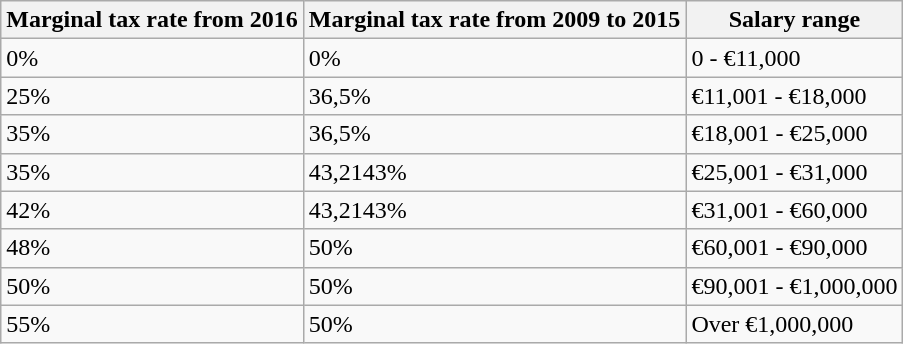<table class="wikitable">
<tr>
<th>Marginal tax rate from 2016</th>
<th>Marginal tax rate from 2009 to 2015</th>
<th>Salary range</th>
</tr>
<tr>
<td>0%</td>
<td>0%</td>
<td>0 - €11,000</td>
</tr>
<tr>
<td>25%</td>
<td>36,5%</td>
<td>€11,001 - €18,000</td>
</tr>
<tr>
<td>35%</td>
<td>36,5%</td>
<td>€18,001 - €25,000</td>
</tr>
<tr>
<td>35%</td>
<td>43,2143%</td>
<td>€25,001 - €31,000</td>
</tr>
<tr>
<td>42%</td>
<td>43,2143%</td>
<td>€31,001 - €60,000</td>
</tr>
<tr>
<td>48%</td>
<td>50%</td>
<td>€60,001 - €90,000</td>
</tr>
<tr>
<td>50%</td>
<td>50%</td>
<td>€90,001 - €1,000,000</td>
</tr>
<tr>
<td>55%</td>
<td>50%</td>
<td>Over €1,000,000</td>
</tr>
</table>
